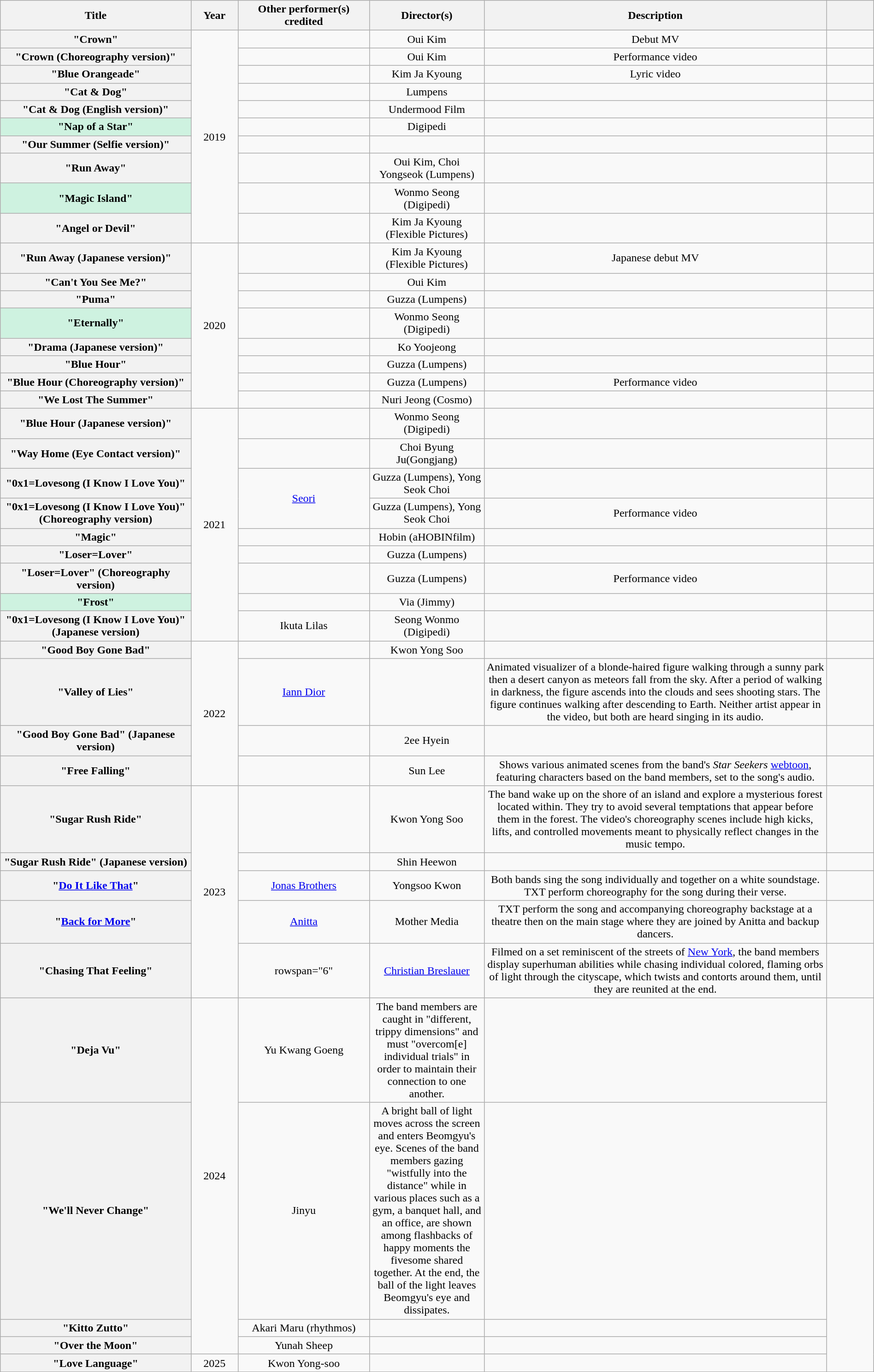<table class="wikitable plainrowheaders" style="text-align:center; table-layout:fixed; margin-right:0; width:100%">
<tr>
<th scope="col" style=" width:22%">Title</th>
<th scope="col" style=" width:5%">Year</th>
<th scope="col" style=" width:15%">Other performer(s) credited</th>
<th scope="col" style=" width:13%">Director(s)</th>
<th scope="col" style=" width:40%">Description</th>
<th scope="col" style="width:5%"></th>
</tr>
<tr>
<th scope="row">"Crown"</th>
<td rowspan="10">2019</td>
<td></td>
<td>Oui Kim</td>
<td>Debut MV</td>
<td></td>
</tr>
<tr>
<th scope="row">"Crown (Choreography version)"</th>
<td></td>
<td>Oui Kim</td>
<td>Performance video</td>
<td></td>
</tr>
<tr>
<th scope="row">"Blue Orangeade"</th>
<td></td>
<td>Kim Ja Kyoung</td>
<td>Lyric video</td>
<td></td>
</tr>
<tr>
<th scope="row">"Cat & Dog"</th>
<td></td>
<td>Lumpens</td>
<td></td>
<td></td>
</tr>
<tr>
<th scope="row">"Cat & Dog (English version)"</th>
<td></td>
<td>Undermood Film</td>
<td></td>
<td></td>
</tr>
<tr>
<th scope="row" style="background-color:#CEF2E0">"Nap of a Star"</th>
<td></td>
<td>Digipedi</td>
<td></td>
<td></td>
</tr>
<tr>
<th scope="row">"Our Summer (Selfie version)"</th>
<td></td>
<td></td>
<td></td>
<td></td>
</tr>
<tr>
<th scope="row">"Run Away"</th>
<td></td>
<td>Oui Kim, Choi Yongseok (Lumpens)</td>
<td></td>
<td></td>
</tr>
<tr>
<th scope="row" style="background-color:#CEF2E0">"Magic Island"</th>
<td></td>
<td>Wonmo Seong (Digipedi)</td>
<td></td>
<td></td>
</tr>
<tr>
<th scope="row">"Angel or Devil"</th>
<td></td>
<td>Kim Ja Kyoung (Flexible Pictures)</td>
<td></td>
<td></td>
</tr>
<tr>
<th scope="row">"Run Away (Japanese version)"</th>
<td rowspan="8">2020</td>
<td></td>
<td>Kim Ja Kyoung (Flexible Pictures)</td>
<td>Japanese debut MV</td>
<td></td>
</tr>
<tr>
<th scope="row">"Can't You See Me?"</th>
<td></td>
<td>Oui Kim</td>
<td></td>
<td></td>
</tr>
<tr>
<th scope="row">"Puma"</th>
<td></td>
<td>Guzza (Lumpens)</td>
<td></td>
<td></td>
</tr>
<tr>
<th scope="row" style="background-color:#CEF2E0">"Eternally"</th>
<td></td>
<td>Wonmo Seong (Digipedi)</td>
<td></td>
<td></td>
</tr>
<tr>
<th scope="row">"Drama (Japanese version)"</th>
<td></td>
<td>Ko Yoojeong</td>
<td></td>
<td></td>
</tr>
<tr>
<th scope="row">"Blue Hour"</th>
<td></td>
<td>Guzza (Lumpens)</td>
<td></td>
<td></td>
</tr>
<tr>
<th scope="row">"Blue Hour (Choreography version)"</th>
<td></td>
<td>Guzza (Lumpens)</td>
<td>Performance video</td>
<td></td>
</tr>
<tr>
<th scope="row">"We Lost The Summer"</th>
<td></td>
<td>Nuri Jeong (Cosmo)</td>
<td></td>
<td></td>
</tr>
<tr>
<th scope="row">"Blue Hour (Japanese version)"</th>
<td rowspan="9">2021</td>
<td></td>
<td>Wonmo Seong (Digipedi)</td>
<td></td>
<td></td>
</tr>
<tr>
<th scope="row">"Way Home (Eye Contact version)"</th>
<td></td>
<td>Choi Byung Ju(Gongjang)</td>
<td></td>
<td></td>
</tr>
<tr>
<th scope="row">"0x1=Lovesong (I Know I Love You)"</th>
<td rowspan="2"><a href='#'>Seori</a></td>
<td>Guzza (Lumpens), Yong Seok Choi</td>
<td></td>
<td></td>
</tr>
<tr>
<th scope="row">"0x1=Lovesong (I Know I Love You)" (Choreography version)</th>
<td>Guzza (Lumpens), Yong Seok Choi</td>
<td>Performance video</td>
<td></td>
</tr>
<tr>
<th scope="row">"Magic"</th>
<td></td>
<td>Hobin (aHOBINfilm)</td>
<td></td>
<td></td>
</tr>
<tr>
<th scope="row">"Loser=Lover"</th>
<td></td>
<td>Guzza (Lumpens)</td>
<td></td>
<td></td>
</tr>
<tr>
<th scope="row">"Loser=Lover" (Choreography version)</th>
<td></td>
<td>Guzza (Lumpens)</td>
<td>Performance video</td>
<td></td>
</tr>
<tr>
<th scope="row" style="background-color:#CEF2E0">"Frost"</th>
<td></td>
<td>Via (Jimmy)</td>
<td></td>
<td></td>
</tr>
<tr>
<th scope="row">"0x1=Lovesong (I Know I Love You)" (Japanese version)</th>
<td>Ikuta Lilas</td>
<td>Seong Wonmo (Digipedi)</td>
<td></td>
<td></td>
</tr>
<tr>
<th scope="row">"Good Boy Gone Bad"</th>
<td rowspan="4">2022</td>
<td></td>
<td>Kwon Yong Soo</td>
<td></td>
<td></td>
</tr>
<tr>
<th scope="row">"Valley of Lies"</th>
<td><a href='#'>Iann Dior</a></td>
<td></td>
<td>Animated visualizer of a blonde-haired figure walking through a sunny park then a desert canyon as meteors fall from the sky. After a period of walking in darkness, the figure ascends into the clouds and sees shooting stars. The figure continues walking after descending to Earth. Neither artist appear in the video, but both are heard singing in its audio.</td>
<td></td>
</tr>
<tr>
<th scope="row">"Good Boy Gone Bad" (Japanese version)</th>
<td></td>
<td>2ee Hyein</td>
<td></td>
<td></td>
</tr>
<tr>
<th scope="row">"Free Falling"</th>
<td></td>
<td>Sun Lee</td>
<td>Shows various animated scenes from the band's <em>Star Seekers</em> <a href='#'>webtoon</a>, featuring characters based on the band members, set to the song's audio.</td>
<td></td>
</tr>
<tr>
<th scope="row">"Sugar Rush Ride"</th>
<td rowspan="5">2023</td>
<td></td>
<td>Kwon Yong Soo</td>
<td>The band wake up on the shore of an island and explore a mysterious forest located within. They try to avoid several temptations that appear before them in the forest. The video's choreography scenes include high kicks, lifts, and controlled movements meant to physically reflect changes in the music tempo.</td>
<td></td>
</tr>
<tr>
<th scope="row">"Sugar Rush Ride" (Japanese version)</th>
<td></td>
<td>Shin Heewon</td>
<td></td>
<td></td>
</tr>
<tr>
<th scope="row">"<a href='#'>Do It Like That</a>"</th>
<td><a href='#'>Jonas Brothers</a></td>
<td>Yongsoo Kwon</td>
<td>Both bands sing the song individually and together on a white soundstage. TXT perform choreography for the song during their verse.</td>
<td></td>
</tr>
<tr>
<th scope="row">"<a href='#'>Back for More</a>"</th>
<td><a href='#'>Anitta</a></td>
<td>Mother Media</td>
<td>TXT perform the song and accompanying choreography backstage at a theatre then on the main stage where they are joined by Anitta and backup dancers.</td>
<td></td>
</tr>
<tr>
<th scope="row">"Chasing That Feeling"</th>
<td>rowspan="6" </td>
<td><a href='#'>Christian Breslauer</a></td>
<td>Filmed on a set reminiscent of the streets of <a href='#'>New York</a>, the band members display superhuman abilities while chasing individual colored, flaming orbs of light through the cityscape, which twists and contorts around them, until they are reunited at the end.</td>
<td></td>
</tr>
<tr>
<th scope="row">"Deja Vu"</th>
<td rowspan="4">2024</td>
<td>Yu Kwang Goeng</td>
<td>The band members are caught in "different, trippy dimensions" and must "overcom[e] individual trials" in order to maintain their connection to one another.</td>
<td></td>
</tr>
<tr>
<th scope="row">"We'll Never Change"</th>
<td>Jinyu</td>
<td>A bright ball of light moves across the screen and enters Beomgyu's eye. Scenes of the band members gazing "wistfully into the distance" while in various places such as a gym, a banquet hall, and an office, are shown among flashbacks of happy moments the fivesome shared together. At the end, the ball of the light leaves Beomgyu's eye and dissipates.</td>
<td></td>
</tr>
<tr>
<th scope="row">"Kitto Zutto"</th>
<td>Akari Maru (rhythmos)</td>
<td></td>
<td></td>
</tr>
<tr>
<th scope="row">"Over the Moon"</th>
<td>Yunah Sheep</td>
<td></td>
<td></td>
</tr>
<tr>
<th scope="row">"Love Language"</th>
<td>2025</td>
<td>Kwon Yong-soo</td>
<td></td>
<td></td>
</tr>
</table>
